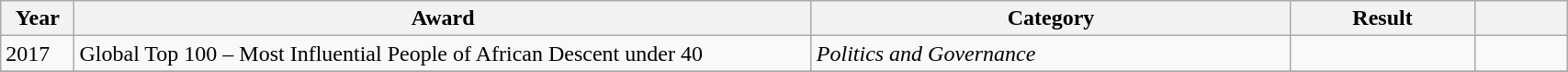<table class=wikitable style="width:90%;">
<tr>
<th width=4%>Year</th>
<th width=40%>Award</th>
<th width=26%>Category</th>
<th width=10%>Result</th>
<th width=5%></th>
</tr>
<tr>
<td>2017</td>
<td>Global Top 100 – Most Influential People of African Descent under 40</td>
<td><em>Politics and Governance</em></td>
<td></td>
<td></td>
</tr>
<tr>
</tr>
</table>
